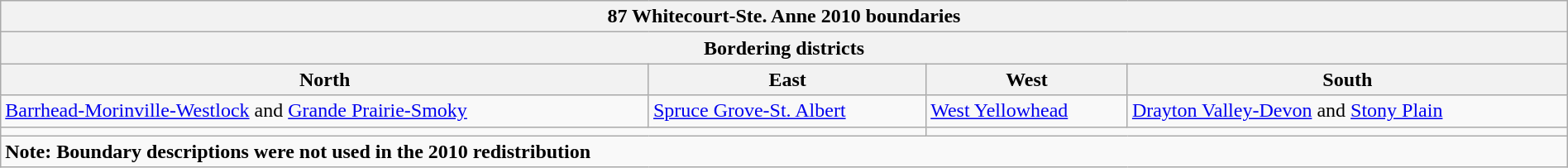<table class="wikitable collapsible collapsed" style="width:100%;">
<tr>
<th colspan=4>87 Whitecourt-Ste. Anne 2010 boundaries</th>
</tr>
<tr>
<th colspan=4>Bordering districts</th>
</tr>
<tr>
<th>North</th>
<th>East</th>
<th>West</th>
<th>South</th>
</tr>
<tr>
<td><a href='#'>Barrhead-Morinville-Westlock</a> and <a href='#'>Grande Prairie-Smoky</a></td>
<td><a href='#'>Spruce Grove-St. Albert</a></td>
<td><a href='#'>West Yellowhead</a></td>
<td><a href='#'>Drayton Valley-Devon</a> and <a href='#'>Stony Plain</a></td>
</tr>
<tr>
<td colspan=2 align=center></td>
<td colspan=2 align=center></td>
</tr>
<tr>
<td colspan=4><strong>Note: Boundary descriptions were not used in the 2010 redistribution</strong></td>
</tr>
</table>
